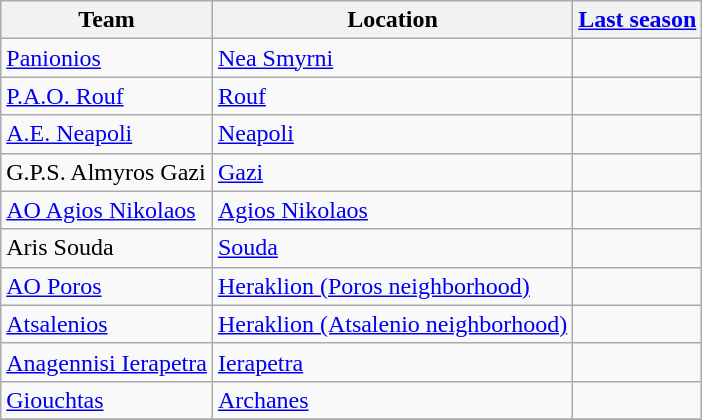<table class="wikitable sortable">
<tr>
<th>Team</th>
<th>Location</th>
<th><a href='#'>Last season</a></th>
</tr>
<tr>
<td><a href='#'>Panionios</a></td>
<td><a href='#'>Nea Smyrni</a></td>
<td></td>
</tr>
<tr>
<td><a href='#'>P.A.O. Rouf</a></td>
<td><a href='#'>Rouf</a></td>
<td></td>
</tr>
<tr>
<td><a href='#'>A.E. Neapoli</a></td>
<td><a href='#'>Neapoli</a></td>
<td></td>
</tr>
<tr>
<td>G.P.S. Almyros Gazi</td>
<td><a href='#'>Gazi</a></td>
<td></td>
</tr>
<tr>
<td><a href='#'>AO Agios Nikolaos</a></td>
<td><a href='#'>Agios Nikolaos</a></td>
<td></td>
</tr>
<tr>
<td>Aris Souda</td>
<td><a href='#'>Souda</a></td>
<td></td>
</tr>
<tr>
<td><a href='#'>AO Poros</a></td>
<td><a href='#'>Heraklion (Poros neighborhood)</a></td>
<td></td>
</tr>
<tr>
<td><a href='#'>Atsalenios</a></td>
<td><a href='#'>Heraklion (Atsalenio neighborhood)</a></td>
<td></td>
</tr>
<tr>
<td><a href='#'>Anagennisi Ierapetra</a></td>
<td><a href='#'>Ierapetra</a></td>
<td></td>
</tr>
<tr>
<td><a href='#'>Giouchtas</a></td>
<td><a href='#'>Archanes</a></td>
<td></td>
</tr>
<tr>
</tr>
</table>
